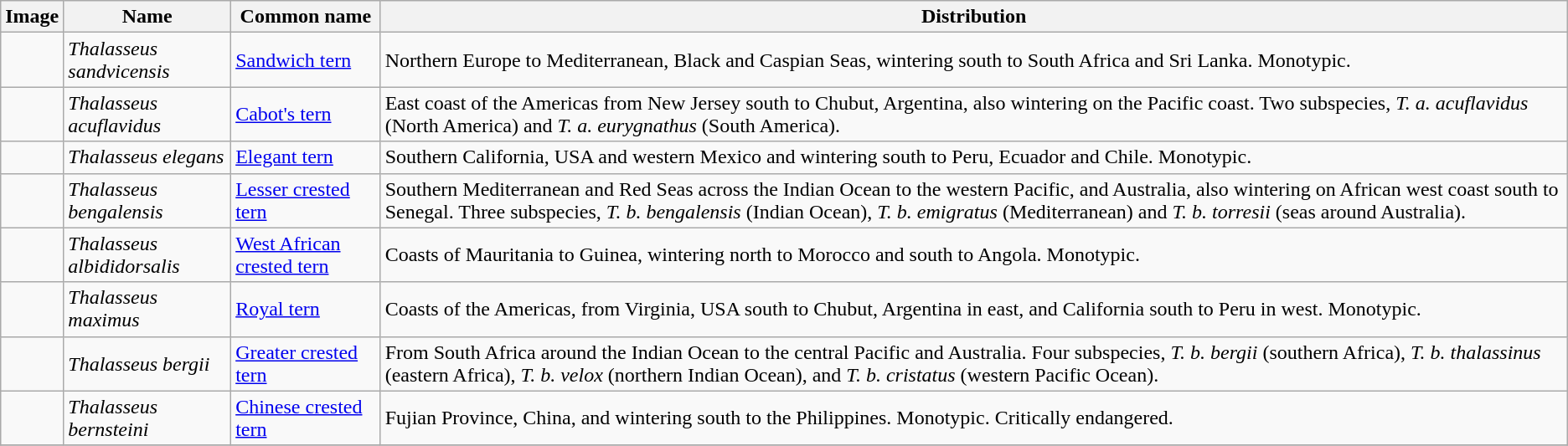<table class="wikitable sortable">
<tr>
<th>Image</th>
<th>Name</th>
<th>Common name</th>
<th>Distribution</th>
</tr>
<tr>
<td></td>
<td><em>Thalasseus sandvicensis</em></td>
<td><a href='#'>Sandwich tern</a></td>
<td>Northern Europe to Mediterranean, Black and Caspian Seas, wintering south to South Africa and Sri Lanka. Monotypic.</td>
</tr>
<tr>
<td></td>
<td><em>Thalasseus acuflavidus</em></td>
<td><a href='#'>Cabot's tern</a></td>
<td>East coast of the Americas from New Jersey south to Chubut, Argentina, also wintering on the Pacific coast. Two subspecies, <em>T. a. acuflavidus</em> (North America) and <em>T. a. eurygnathus</em> (South America).</td>
</tr>
<tr>
<td></td>
<td><em>Thalasseus elegans</em></td>
<td><a href='#'>Elegant tern</a></td>
<td>Southern California, USA and western Mexico and wintering south to Peru, Ecuador and Chile. Monotypic.</td>
</tr>
<tr>
<td></td>
<td><em>Thalasseus bengalensis</em></td>
<td><a href='#'>Lesser crested tern</a></td>
<td>Southern Mediterranean and Red Seas across the Indian Ocean to the western Pacific, and Australia, also wintering on African west coast south to Senegal. Three subspecies, <em>T. b. bengalensis</em> (Indian Ocean), <em>T. b. emigratus</em> (Mediterranean) and <em>T. b. torresii</em> (seas around Australia).</td>
</tr>
<tr>
<td></td>
<td><em>Thalasseus albididorsalis</em></td>
<td><a href='#'>West African crested tern</a></td>
<td>Coasts of Mauritania to Guinea, wintering north to Morocco and south to Angola. Monotypic.</td>
</tr>
<tr>
<td></td>
<td><em>Thalasseus maximus</em></td>
<td><a href='#'>Royal tern</a></td>
<td>Coasts of the Americas, from Virginia, USA south to Chubut, Argentina in east, and California south to Peru in west. Monotypic.</td>
</tr>
<tr>
<td></td>
<td><em>Thalasseus bergii</em></td>
<td><a href='#'>Greater crested tern</a></td>
<td>From South Africa around the Indian Ocean to the central Pacific and Australia. Four subspecies, <em>T. b. bergii</em> (southern Africa), <em>T. b. thalassinus</em> (eastern Africa), <em>T. b. velox</em> (northern Indian Ocean), and <em>T. b. cristatus</em> (western Pacific Ocean).</td>
</tr>
<tr>
<td></td>
<td><em>Thalasseus bernsteini</em></td>
<td><a href='#'>Chinese crested tern</a></td>
<td>Fujian Province, China, and wintering south to the Philippines. Monotypic. Critically endangered.</td>
</tr>
<tr>
</tr>
</table>
